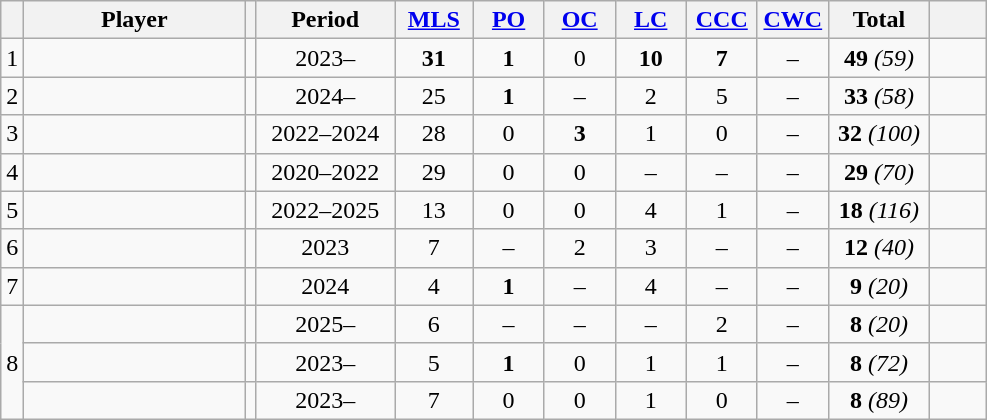<table class="wikitable sortable nowrap" style="text-align: center;">
<tr>
<th></th>
<th width=140>Player</th>
<th></th>
<th width=85>Period</th>
<th width=45><a href='#'>MLS</a></th>
<th width=40><a href='#'>PO</a></th>
<th width=40><a href='#'>OC</a></th>
<th width=40><a href='#'>LC</a></th>
<th width=40><a href='#'>CCC</a></th>
<th width=40><a href='#'>CWC</a></th>
<th width=60>Total</th>
<th width=30></th>
</tr>
<tr>
<td>1</td>
<td align="left"><strong></strong></td>
<td></td>
<td>2023–</td>
<td><strong>31</strong></td>
<td><strong>1</strong></td>
<td>0</td>
<td><strong>10</strong></td>
<td><strong>7</strong></td>
<td>–</td>
<td><strong>49</strong> <em>(59)</em></td>
<td></td>
</tr>
<tr>
<td>2</td>
<td align="left"><strong></strong></td>
<td></td>
<td>2024–</td>
<td>25</td>
<td><strong>1</strong></td>
<td>–</td>
<td>2</td>
<td>5</td>
<td>–</td>
<td><strong>33</strong> <em>(58)</em></td>
<td></td>
</tr>
<tr>
<td>3</td>
<td align="left"></td>
<td></td>
<td>2022–2024</td>
<td>28</td>
<td>0</td>
<td><strong>3</strong></td>
<td>1</td>
<td>0</td>
<td>–</td>
<td><strong>32</strong> <em>(100)</em></td>
<td></td>
</tr>
<tr>
<td>4</td>
<td align="left"></td>
<td></td>
<td>2020–2022</td>
<td>29</td>
<td>0</td>
<td>0</td>
<td>–</td>
<td>–</td>
<td>–</td>
<td><strong>29</strong> <em>(70)</em></td>
<td></td>
</tr>
<tr>
<td>5</td>
<td align="left"></td>
<td></td>
<td>2022–2025</td>
<td>13</td>
<td>0</td>
<td>0</td>
<td>4</td>
<td>1</td>
<td>–</td>
<td><strong>18</strong> <em>(116)</em></td>
<td></td>
</tr>
<tr>
<td>6</td>
<td align="left"></td>
<td></td>
<td>2023</td>
<td>7</td>
<td>–</td>
<td>2</td>
<td>3</td>
<td>–</td>
<td>–</td>
<td><strong>12</strong> <em>(40)</em></td>
<td></td>
</tr>
<tr>
<td>7</td>
<td align="left"></td>
<td></td>
<td>2024</td>
<td>4</td>
<td><strong>1</strong></td>
<td>–</td>
<td>4</td>
<td>–</td>
<td>–</td>
<td><strong>9</strong> <em>(20)</em></td>
<td></td>
</tr>
<tr>
<td rowspan="3">8</td>
<td align="left"><strong></strong></td>
<td></td>
<td>2025–</td>
<td>6</td>
<td>–</td>
<td>–</td>
<td>–</td>
<td>2</td>
<td>–</td>
<td><strong>8</strong> <em>(20)</em></td>
<td></td>
</tr>
<tr>
<td align="left"><strong></strong></td>
<td></td>
<td>2023–</td>
<td>5</td>
<td><strong>1</strong></td>
<td>0</td>
<td>1</td>
<td>1</td>
<td>–</td>
<td><strong>8</strong> <em>(72)</em></td>
<td></td>
</tr>
<tr>
<td align="left"><strong></strong></td>
<td></td>
<td>2023–</td>
<td>7</td>
<td>0</td>
<td>0</td>
<td>1</td>
<td>0</td>
<td>–</td>
<td><strong>8</strong> <em>(89)</em></td>
<td></td>
</tr>
</table>
